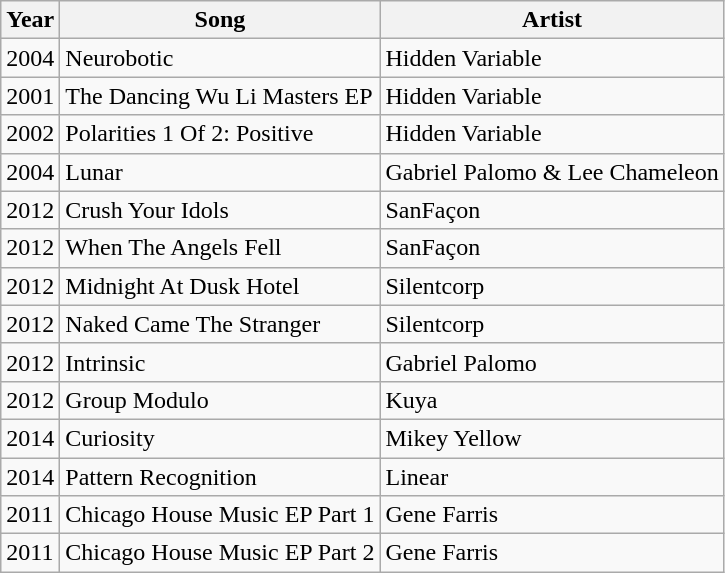<table class="wikitable">
<tr>
<th>Year</th>
<th>Song</th>
<th>Artist</th>
</tr>
<tr>
<td>2004</td>
<td>Neurobotic</td>
<td>Hidden Variable</td>
</tr>
<tr>
<td>2001</td>
<td>The Dancing Wu Li Masters EP</td>
<td>Hidden Variable</td>
</tr>
<tr>
<td>2002</td>
<td>Polarities 1 Of 2: Positive</td>
<td>Hidden Variable</td>
</tr>
<tr>
<td>2004</td>
<td>Lunar</td>
<td>Gabriel Palomo & Lee Chameleon</td>
</tr>
<tr>
<td>2012</td>
<td>Crush Your Idols</td>
<td>SanFaçon</td>
</tr>
<tr>
<td>2012</td>
<td>When The Angels Fell</td>
<td>SanFaçon</td>
</tr>
<tr>
<td>2012</td>
<td>Midnight At Dusk Hotel</td>
<td>Silentcorp</td>
</tr>
<tr>
<td>2012</td>
<td>Naked Came The Stranger</td>
<td>Silentcorp</td>
</tr>
<tr>
<td>2012</td>
<td>Intrinsic</td>
<td>Gabriel Palomo</td>
</tr>
<tr>
<td>2012</td>
<td>Group Modulo</td>
<td>Kuya</td>
</tr>
<tr>
<td>2014</td>
<td>Curiosity</td>
<td>Mikey Yellow</td>
</tr>
<tr>
<td>2014</td>
<td>Pattern Recognition</td>
<td>Linear</td>
</tr>
<tr>
<td>2011</td>
<td>Chicago House Music EP Part 1</td>
<td>Gene Farris</td>
</tr>
<tr>
<td>2011</td>
<td>Chicago House Music EP Part 2</td>
<td>Gene Farris</td>
</tr>
</table>
